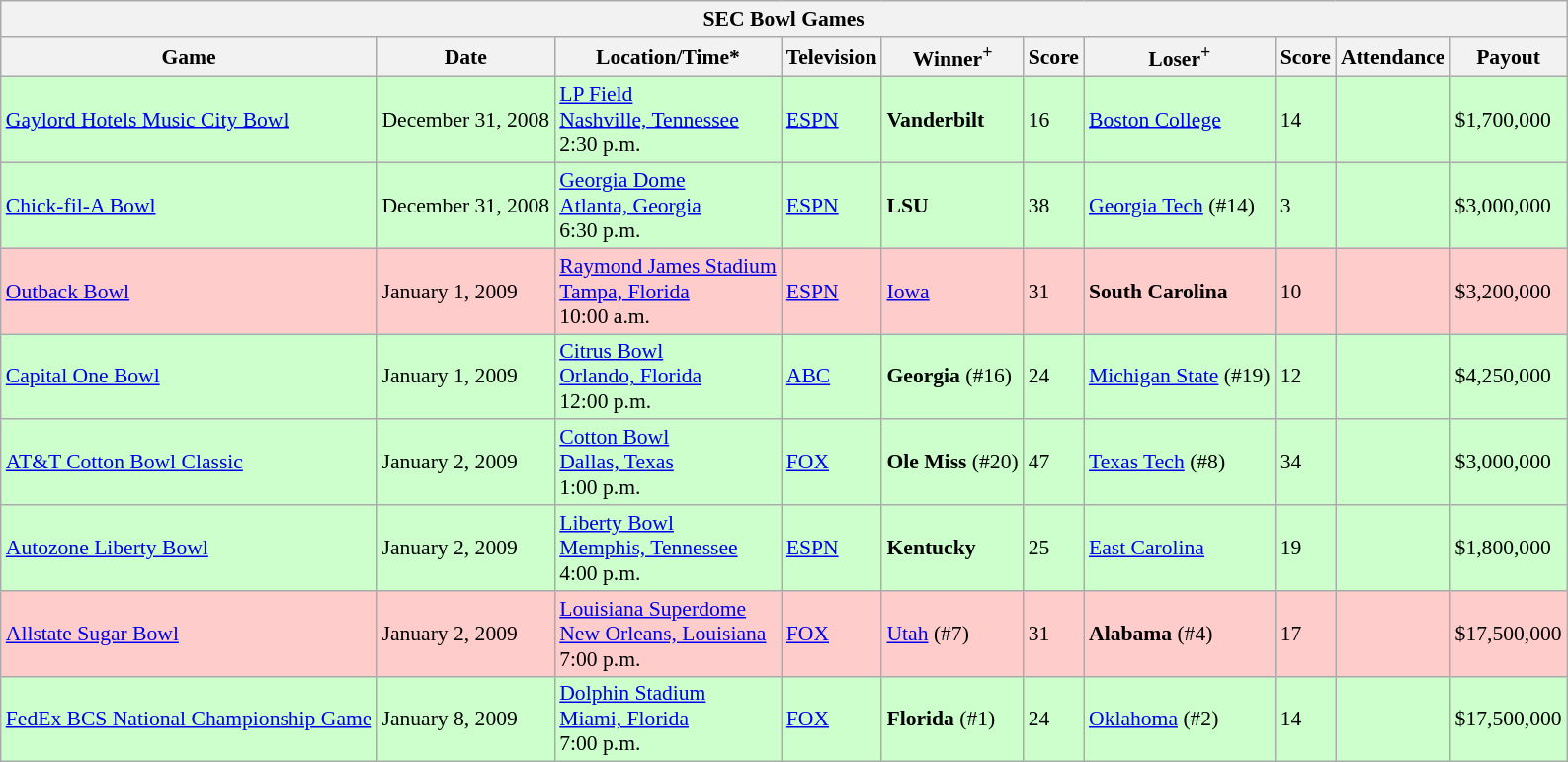<table class="wikitable" style="font-size:90%;">
<tr>
<th colspan="10">SEC Bowl Games</th>
</tr>
<tr>
<th>Game</th>
<th>Date</th>
<th>Location/Time*</th>
<th>Television</th>
<th>Winner<sup>+</sup></th>
<th>Score</th>
<th>Loser<sup>+</sup></th>
<th>Score</th>
<th>Attendance</th>
<th>Payout</th>
</tr>
<tr bgcolor="#ccffcc">
<td><a href='#'>Gaylord Hotels Music City Bowl</a></td>
<td>December 31, 2008</td>
<td><a href='#'>LP Field</a><br><a href='#'>Nashville, Tennessee</a><br>2:30 p.m.</td>
<td><a href='#'>ESPN</a></td>
<td><strong>Vanderbilt</strong></td>
<td>16</td>
<td><a href='#'>Boston College</a></td>
<td>14</td>
<td></td>
<td>$1,700,000</td>
</tr>
<tr bgcolor="#ccffcc">
<td><a href='#'>Chick-fil-A Bowl</a></td>
<td>December 31, 2008</td>
<td><a href='#'>Georgia Dome</a><br><a href='#'>Atlanta, Georgia</a><br>6:30 p.m.</td>
<td><a href='#'>ESPN</a></td>
<td><strong>LSU</strong></td>
<td>38</td>
<td><a href='#'>Georgia Tech</a> (#14)</td>
<td>3</td>
<td></td>
<td>$3,000,000</td>
</tr>
<tr bgcolor=ffcccc>
<td><a href='#'>Outback Bowl</a></td>
<td>January 1, 2009</td>
<td><a href='#'>Raymond James Stadium</a><br><a href='#'>Tampa, Florida</a><br>10:00 a.m.</td>
<td><a href='#'>ESPN</a></td>
<td><a href='#'>Iowa</a></td>
<td>31</td>
<td><strong>South Carolina</strong></td>
<td>10</td>
<td></td>
<td>$3,200,000</td>
</tr>
<tr bgcolor=ccffcc>
<td><a href='#'>Capital One Bowl</a></td>
<td>January 1, 2009</td>
<td><a href='#'>Citrus Bowl</a><br><a href='#'>Orlando, Florida</a><br>12:00 p.m.</td>
<td><a href='#'>ABC</a></td>
<td><strong>Georgia</strong> (#16)</td>
<td>24</td>
<td><a href='#'>Michigan State</a> (#19)</td>
<td>12</td>
<td></td>
<td>$4,250,000</td>
</tr>
<tr bgcolor=ccffcc>
<td><a href='#'>AT&T Cotton Bowl Classic</a></td>
<td>January 2, 2009</td>
<td><a href='#'>Cotton Bowl</a><br><a href='#'>Dallas, Texas</a><br>1:00 p.m.</td>
<td><a href='#'>FOX</a></td>
<td><strong>Ole Miss</strong> (#20)</td>
<td>47</td>
<td><a href='#'>Texas Tech</a> (#8)</td>
<td>34</td>
<td></td>
<td>$3,000,000</td>
</tr>
<tr bgcolor=ccffcc>
<td><a href='#'>Autozone Liberty Bowl</a></td>
<td>January 2, 2009</td>
<td><a href='#'>Liberty Bowl</a><br><a href='#'>Memphis, Tennessee</a><br>4:00 p.m.</td>
<td><a href='#'>ESPN</a></td>
<td><strong>Kentucky</strong></td>
<td>25</td>
<td><a href='#'>East Carolina</a></td>
<td>19</td>
<td></td>
<td>$1,800,000</td>
</tr>
<tr bgcolor=ffcccc>
<td><a href='#'>Allstate Sugar Bowl</a></td>
<td>January 2, 2009</td>
<td><a href='#'>Louisiana Superdome</a><br><a href='#'>New Orleans, Louisiana</a><br>7:00 p.m.</td>
<td><a href='#'>FOX</a></td>
<td><a href='#'>Utah</a> (#7)</td>
<td>31</td>
<td><strong>Alabama</strong> (#4)</td>
<td>17</td>
<td></td>
<td>$17,500,000</td>
</tr>
<tr bgcolor=ccffcc>
<td><a href='#'>FedEx BCS National Championship Game</a></td>
<td>January 8, 2009</td>
<td><a href='#'>Dolphin Stadium</a><br><a href='#'>Miami, Florida</a><br>7:00 p.m.</td>
<td><a href='#'>FOX</a></td>
<td><strong>Florida</strong> (#1)</td>
<td>24</td>
<td><a href='#'>Oklahoma</a> (#2)</td>
<td>14</td>
<td></td>
<td>$17,500,000</td>
</tr>
</table>
